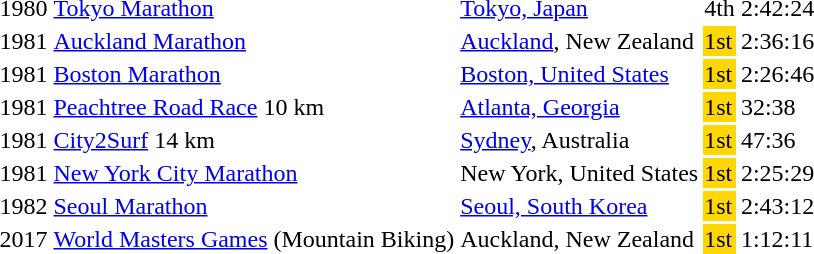<table>
<tr>
<td>1980</td>
<td><a href='#'>Tokyo Marathon</a></td>
<td><a href='#'>Tokyo, Japan</a></td>
<td>4th</td>
<td>2:42:24</td>
</tr>
<tr>
<td>1981</td>
<td><a href='#'>Auckland Marathon</a></td>
<td><a href='#'>Auckland</a>, New Zealand</td>
<td bgcolor="gold">1st</td>
<td>2:36:16</td>
</tr>
<tr>
<td>1981</td>
<td><a href='#'>Boston Marathon</a></td>
<td><a href='#'>Boston, United States</a></td>
<td bgcolor="gold">1st</td>
<td>2:26:46</td>
</tr>
<tr>
<td>1981</td>
<td><a href='#'>Peachtree Road Race</a> 10 km</td>
<td><a href='#'>Atlanta, Georgia</a></td>
<td bgcolor="gold">1st</td>
<td>32:38</td>
</tr>
<tr>
<td>1981</td>
<td><a href='#'>City2Surf</a> 14 km</td>
<td><a href='#'>Sydney</a>, Australia</td>
<td bgcolor="gold">1st</td>
<td>47:36</td>
</tr>
<tr>
<td>1981</td>
<td><a href='#'>New York City Marathon</a></td>
<td>New York, United States</td>
<td bgcolor="gold">1st</td>
<td>2:25:29 </td>
</tr>
<tr>
<td>1982</td>
<td><a href='#'>Seoul Marathon</a></td>
<td><a href='#'>Seoul, South Korea</a></td>
<td bgcolor="gold">1st</td>
<td>2:43:12</td>
</tr>
<tr>
<td>2017</td>
<td><a href='#'>World Masters Games</a> (Mountain Biking)</td>
<td>Auckland, New Zealand</td>
<td bgcolor="gold">1st</td>
<td>1:12:11</td>
</tr>
</table>
